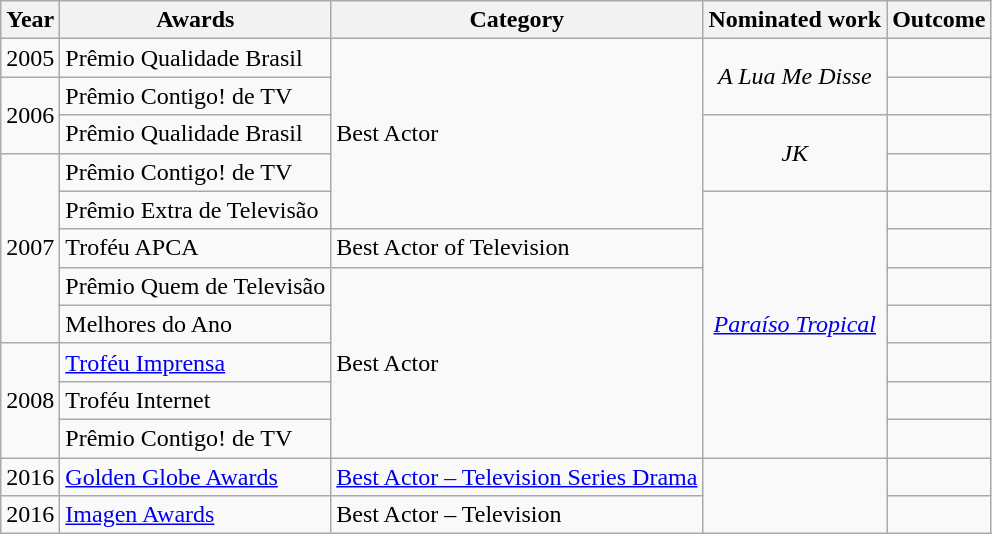<table class="wikitable">
<tr>
<th>Year</th>
<th>Awards</th>
<th>Category</th>
<th>Nominated work</th>
<th>Outcome</th>
</tr>
<tr>
<td>2005</td>
<td>Prêmio Qualidade Brasil</td>
<td rowspan="5">Best Actor</td>
<td rowspan=2 style="text-align:center;"><em>A Lua Me Disse</em></td>
<td></td>
</tr>
<tr>
<td rowspan=2>2006</td>
<td>Prêmio Contigo! de TV</td>
<td></td>
</tr>
<tr>
<td>Prêmio Qualidade Brasil</td>
<td rowspan=2 style="text-align:center;"><em>JK</em></td>
<td></td>
</tr>
<tr>
<td rowspan=5>2007</td>
<td>Prêmio Contigo! de TV</td>
<td></td>
</tr>
<tr>
<td>Prêmio Extra de Televisão</td>
<td rowspan=7 style="text-align:center;"><em><a href='#'>Paraíso Tropical</a></em></td>
<td></td>
</tr>
<tr>
<td>Troféu APCA</td>
<td>Best Actor of Television</td>
<td></td>
</tr>
<tr>
<td>Prêmio Quem de Televisão</td>
<td rowspan="5">Best Actor</td>
<td></td>
</tr>
<tr>
<td>Melhores do Ano</td>
<td></td>
</tr>
<tr>
<td rowspan=3>2008</td>
<td><a href='#'>Troféu Imprensa</a></td>
<td></td>
</tr>
<tr>
<td>Troféu Internet</td>
<td></td>
</tr>
<tr>
<td>Prêmio Contigo! de TV</td>
<td></td>
</tr>
<tr>
<td>2016</td>
<td><a href='#'>Golden Globe Awards</a></td>
<td><a href='#'>Best Actor – Television Series Drama</a></td>
<td rowspan=2></td>
<td></td>
</tr>
<tr>
<td>2016</td>
<td><a href='#'>Imagen Awards</a></td>
<td>Best Actor – Television</td>
<td></td>
</tr>
</table>
